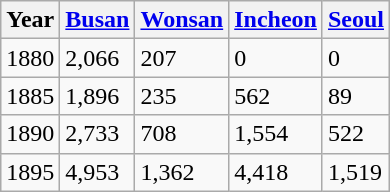<table class="wikitable">
<tr>
<th>Year</th>
<th><a href='#'>Busan</a></th>
<th><a href='#'>Wonsan</a></th>
<th><a href='#'>Incheon</a></th>
<th><a href='#'>Seoul</a></th>
</tr>
<tr>
<td>1880</td>
<td>2,066</td>
<td>207</td>
<td>0</td>
<td>0</td>
</tr>
<tr>
<td>1885</td>
<td>1,896</td>
<td>235</td>
<td>562</td>
<td>89</td>
</tr>
<tr>
<td>1890</td>
<td>2,733</td>
<td>708</td>
<td>1,554</td>
<td>522</td>
</tr>
<tr>
<td>1895</td>
<td>4,953</td>
<td>1,362</td>
<td>4,418</td>
<td>1,519</td>
</tr>
</table>
